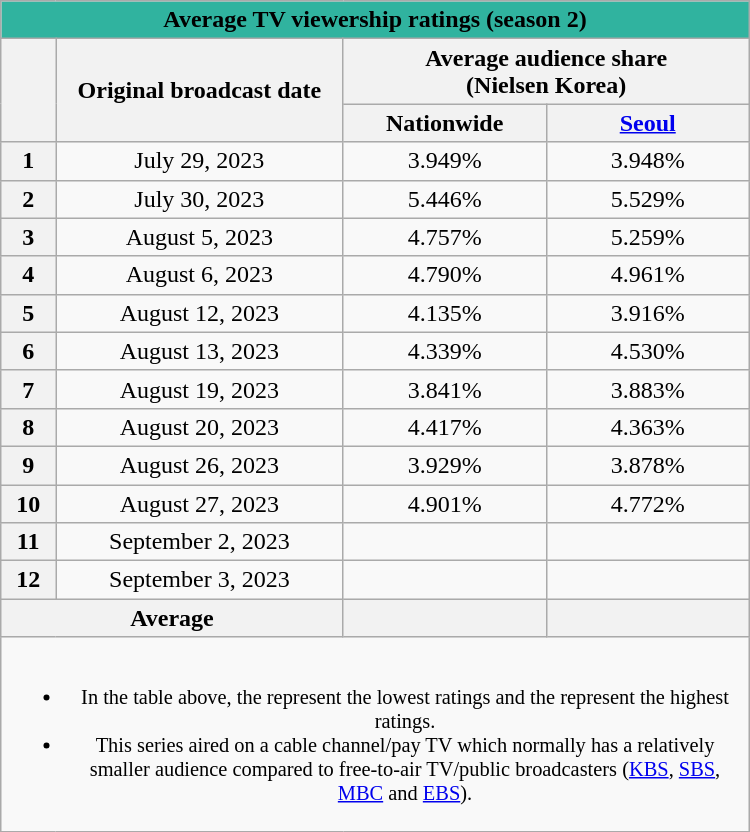<table class="wikitable" style="text-align:center;max-width:500px; margin-left: auto; margin-right: auto; border: none;">
<tr>
<th colspan="7" style="background:#30B39F; text-align:center">Average TV viewership ratings (season 2)</th>
</tr>
<tr>
<th scope="col" rowspan="2"></th>
<th scope="col" rowspan="2">Original broadcast date</th>
<th scope="col" colspan="2">Average audience share<br>(Nielsen Korea)</th>
</tr>
<tr>
<th scope="col" style="width:8em">Nationwide</th>
<th scope="col" style="width:8em"><a href='#'>Seoul</a></th>
</tr>
<tr>
<th scope="row">1</th>
<td>July 29, 2023</td>
<td>3.949% </td>
<td>3.948% </td>
</tr>
<tr>
<th scope="row">2</th>
<td>July 30, 2023</td>
<td>5.446% </td>
<td>5.529% </td>
</tr>
<tr>
<th scope="row">3</th>
<td>August 5, 2023</td>
<td>4.757% </td>
<td>5.259% </td>
</tr>
<tr>
<th scope="row">4</th>
<td>August 6, 2023</td>
<td>4.790% </td>
<td>4.961% </td>
</tr>
<tr>
<th scope="row">5</th>
<td>August 12, 2023</td>
<td>4.135% </td>
<td>3.916% </td>
</tr>
<tr>
<th scope="row">6</th>
<td>August 13, 2023</td>
<td>4.339% </td>
<td>4.530% </td>
</tr>
<tr>
<th scope="row">7</th>
<td>August 19, 2023</td>
<td>3.841% </td>
<td>3.883% </td>
</tr>
<tr>
<th scope="row">8</th>
<td>August 20, 2023</td>
<td>4.417% </td>
<td>4.363% </td>
</tr>
<tr>
<th scope="row">9</th>
<td>August 26, 2023</td>
<td>3.929% </td>
<td>3.878% </td>
</tr>
<tr>
<th scope="row">10</th>
<td>August 27, 2023</td>
<td>4.901% </td>
<td>4.772% </td>
</tr>
<tr>
<th scope="row">11</th>
<td>September 2, 2023</td>
<td><strong></strong> </td>
<td><strong></strong> </td>
</tr>
<tr>
<th scope="row">12</th>
<td>September 3, 2023</td>
<td><strong></strong> </td>
<td><strong></strong> </td>
</tr>
<tr>
<th colspan="2">Average</th>
<th></th>
<th></th>
</tr>
<tr>
<td colspan="4" style="font-size:85%"><br><ul><li>In the table above, the <strong></strong> represent the lowest ratings and the <strong></strong> represent the highest ratings.</li><li>This series aired on a cable channel/pay TV which normally has a relatively smaller audience compared to free-to-air TV/public broadcasters (<a href='#'>KBS</a>, <a href='#'>SBS</a>, <a href='#'>MBC</a> and <a href='#'>EBS</a>).</li></ul></td>
</tr>
</table>
